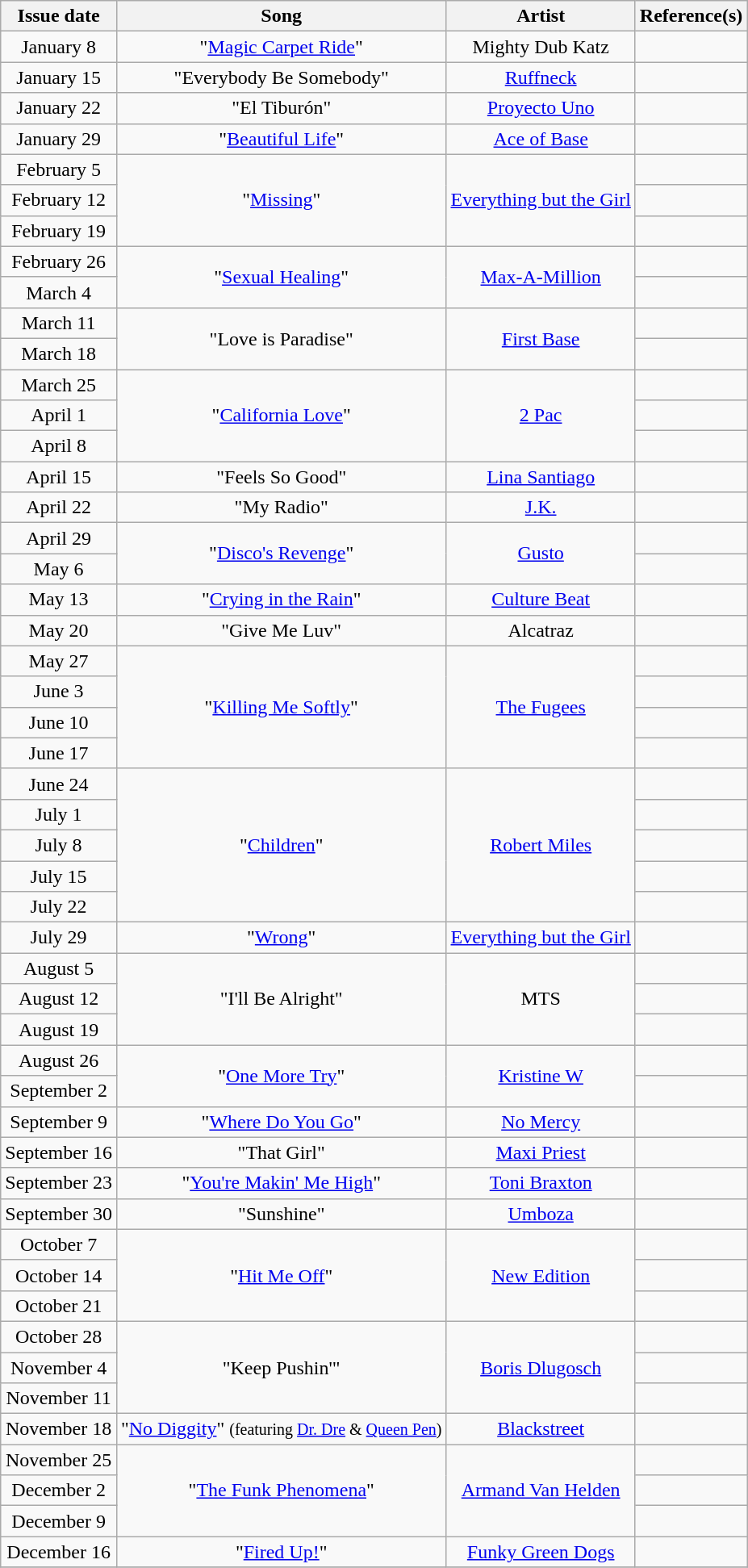<table class="wikitable" style="text-align: center;">
<tr>
<th>Issue date</th>
<th>Song</th>
<th>Artist</th>
<th>Reference(s)</th>
</tr>
<tr>
<td>January 8</td>
<td>"<a href='#'>Magic Carpet Ride</a>"</td>
<td>Mighty Dub Katz</td>
<td></td>
</tr>
<tr>
<td>January 15</td>
<td>"Everybody Be Somebody"</td>
<td><a href='#'>Ruffneck</a></td>
<td></td>
</tr>
<tr>
<td>January 22</td>
<td>"El Tiburón"</td>
<td><a href='#'>Proyecto Uno</a></td>
<td></td>
</tr>
<tr>
<td>January 29</td>
<td>"<a href='#'>Beautiful Life</a>"</td>
<td><a href='#'>Ace of Base</a></td>
<td></td>
</tr>
<tr>
<td>February 5</td>
<td rowspan=3>"<a href='#'>Missing</a>"</td>
<td rowspan=3><a href='#'>Everything but the Girl</a></td>
<td></td>
</tr>
<tr>
<td>February 12</td>
<td></td>
</tr>
<tr>
<td>February 19</td>
<td></td>
</tr>
<tr>
<td>February 26</td>
<td rowspan=2>"<a href='#'>Sexual Healing</a>"</td>
<td rowspan=2><a href='#'>Max-A-Million</a></td>
<td></td>
</tr>
<tr>
<td>March 4</td>
<td></td>
</tr>
<tr>
<td>March 11</td>
<td rowspan=2>"Love is Paradise"</td>
<td rowspan=2><a href='#'>First Base</a></td>
<td></td>
</tr>
<tr>
<td>March 18</td>
<td></td>
</tr>
<tr>
<td>March 25</td>
<td rowspan=3>"<a href='#'>California Love</a>"</td>
<td rowspan=3><a href='#'>2 Pac</a></td>
<td></td>
</tr>
<tr>
<td>April 1</td>
<td></td>
</tr>
<tr>
<td>April 8</td>
<td></td>
</tr>
<tr>
<td>April 15</td>
<td>"Feels So Good"</td>
<td><a href='#'>Lina Santiago</a></td>
<td></td>
</tr>
<tr>
<td>April 22</td>
<td>"My Radio"</td>
<td><a href='#'>J.K.</a></td>
<td></td>
</tr>
<tr>
<td>April 29</td>
<td rowspan=2>"<a href='#'>Disco's Revenge</a>"</td>
<td rowspan=2><a href='#'>Gusto</a></td>
<td></td>
</tr>
<tr>
<td>May 6</td>
<td></td>
</tr>
<tr>
<td>May 13</td>
<td>"<a href='#'>Crying in the Rain</a>"</td>
<td><a href='#'>Culture Beat</a></td>
<td></td>
</tr>
<tr>
<td>May 20</td>
<td>"Give Me Luv"</td>
<td>Alcatraz</td>
<td></td>
</tr>
<tr>
<td>May 27</td>
<td rowspan=4>"<a href='#'>Killing Me Softly</a>"</td>
<td rowspan=4><a href='#'>The Fugees</a></td>
<td></td>
</tr>
<tr>
<td>June 3</td>
<td></td>
</tr>
<tr>
<td>June 10</td>
<td></td>
</tr>
<tr>
<td>June 17</td>
<td></td>
</tr>
<tr>
<td>June 24</td>
<td rowspan=5>"<a href='#'>Children</a>"</td>
<td rowspan=5><a href='#'>Robert Miles</a></td>
<td></td>
</tr>
<tr>
<td>July 1</td>
<td></td>
</tr>
<tr>
<td>July 8</td>
<td></td>
</tr>
<tr>
<td>July 15</td>
<td></td>
</tr>
<tr>
<td>July 22</td>
<td></td>
</tr>
<tr>
<td>July 29</td>
<td>"<a href='#'>Wrong</a>"</td>
<td><a href='#'>Everything but the Girl</a></td>
<td></td>
</tr>
<tr>
<td>August 5</td>
<td rowspan=3>"I'll Be Alright"</td>
<td rowspan=3>MTS</td>
<td></td>
</tr>
<tr>
<td>August 12</td>
<td></td>
</tr>
<tr>
<td>August 19</td>
<td></td>
</tr>
<tr>
<td>August 26</td>
<td rowspan=2>"<a href='#'>One More Try</a>"</td>
<td rowspan=2><a href='#'>Kristine W</a></td>
<td></td>
</tr>
<tr>
<td>September 2</td>
<td></td>
</tr>
<tr>
<td>September 9</td>
<td>"<a href='#'>Where Do You Go</a>"</td>
<td><a href='#'>No Mercy</a></td>
<td></td>
</tr>
<tr>
<td>September 16</td>
<td>"That Girl"</td>
<td><a href='#'>Maxi Priest</a></td>
<td></td>
</tr>
<tr>
<td>September 23</td>
<td>"<a href='#'>You're Makin' Me High</a>"</td>
<td><a href='#'>Toni Braxton</a></td>
<td></td>
</tr>
<tr>
<td>September 30</td>
<td>"Sunshine"</td>
<td><a href='#'>Umboza</a></td>
<td></td>
</tr>
<tr>
<td>October 7</td>
<td rowspan=3>"<a href='#'>Hit Me Off</a>"</td>
<td rowspan=3><a href='#'>New Edition</a></td>
<td></td>
</tr>
<tr>
<td>October 14</td>
<td></td>
</tr>
<tr>
<td>October 21</td>
<td></td>
</tr>
<tr>
<td>October 28</td>
<td rowspan=3>"Keep Pushin'"</td>
<td rowspan=3><a href='#'>Boris Dlugosch</a></td>
<td></td>
</tr>
<tr>
<td>November 4</td>
<td></td>
</tr>
<tr>
<td>November 11</td>
<td></td>
</tr>
<tr>
<td>November 18</td>
<td>"<a href='#'>No Diggity</a>" <small>(featuring <a href='#'>Dr. Dre</a> & <a href='#'>Queen Pen</a>)</small></td>
<td><a href='#'>Blackstreet</a></td>
<td></td>
</tr>
<tr>
<td>November 25</td>
<td rowspan=3>"<a href='#'>The Funk Phenomena</a>"</td>
<td rowspan=3><a href='#'>Armand Van Helden</a></td>
<td></td>
</tr>
<tr>
<td>December 2</td>
<td></td>
</tr>
<tr>
<td>December 9</td>
<td></td>
</tr>
<tr>
<td>December 16</td>
<td>"<a href='#'>Fired Up!</a>"</td>
<td><a href='#'>Funky Green Dogs</a></td>
<td></td>
</tr>
<tr>
</tr>
</table>
